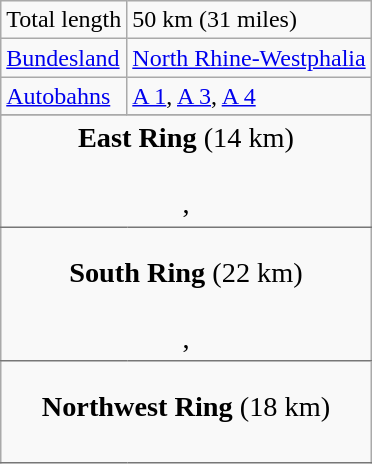<table class="wikitable floatright">
<tr>
<td>Total length</td>
<td>50 km (31 miles)</td>
</tr>
<tr>
<td><a href='#'>Bundesland</a></td>
<td><a href='#'>North Rhine-Westphalia</a></td>
</tr>
<tr>
<td><a href='#'>Autobahns</a></td>
<td><a href='#'>A 1</a>, <a href='#'>A 3</a>, <a href='#'>A 4</a></td>
</tr>
<tr>
</tr>
<tr>
<td colspan="3" style="font-size: 118%; text-align: center; border-bottom: 1px solid #777;"><strong>East Ring</strong> (14 km) <br><br>





, </td>
</tr>
<tr>
<td colspan="3" style="font-size: 118%; text-align: center; border-bottom: 1px solid #777; padding-top:1em;"><strong>South Ring</strong> (22 km)<br><br>

, 






</td>
</tr>
<tr>
<td colspan="3" style="font-size: 118%; text-align: center; border-bottom: 1px solid #777; padding-top:1em;"><strong>Northwest Ring</strong> (18 km)<br><br>







</td>
</tr>
</table>
